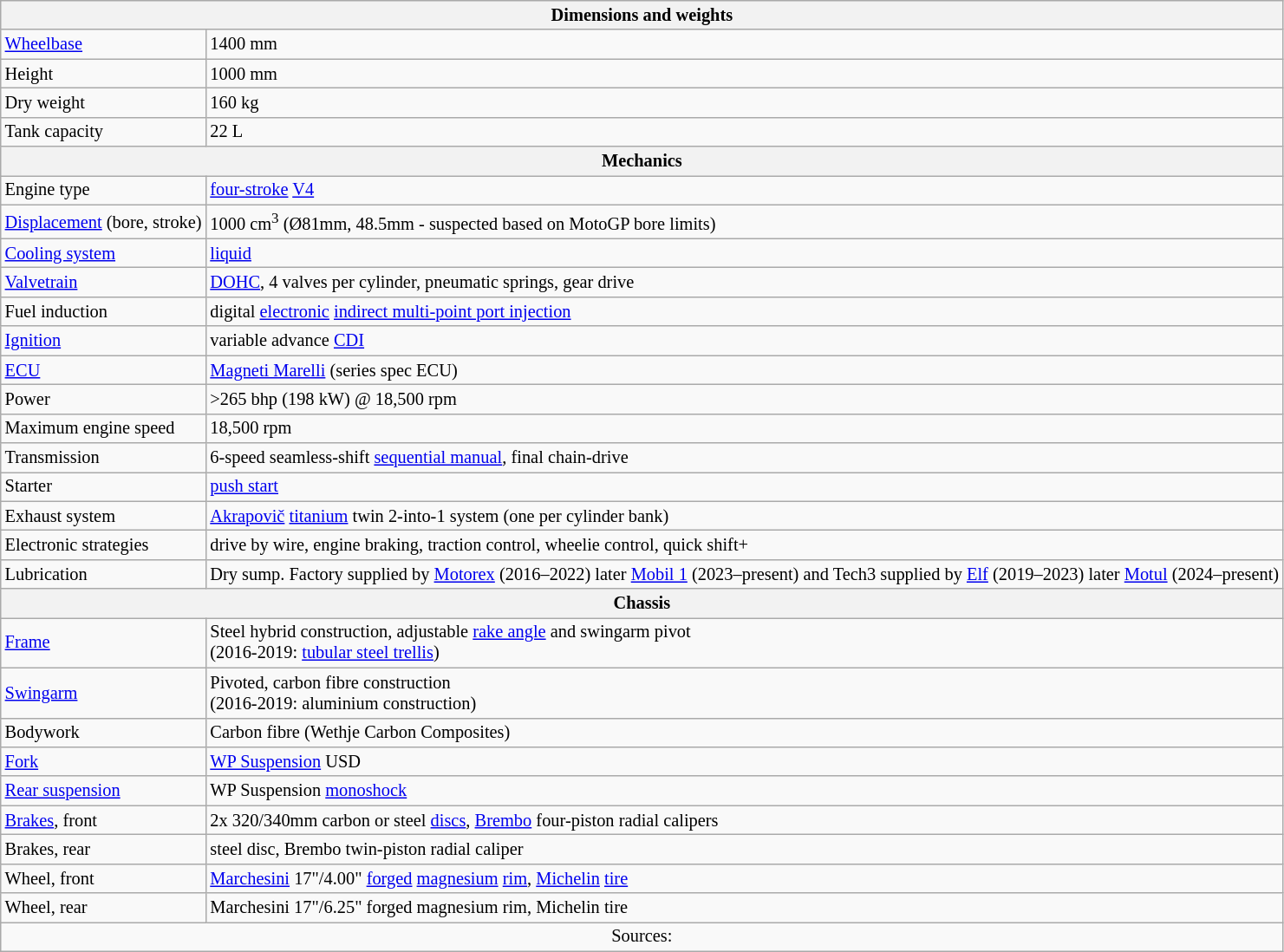<table class="wikitable" style="font-size:85%">
<tr>
<th colspan="2">Dimensions and weights</th>
</tr>
<tr>
<td><a href='#'>Wheelbase</a></td>
<td>1400 mm</td>
</tr>
<tr>
<td>Height</td>
<td>1000 mm</td>
</tr>
<tr>
<td>Dry weight</td>
<td>160 kg</td>
</tr>
<tr>
<td>Tank capacity</td>
<td>22 L</td>
</tr>
<tr>
<th colspan="2">Mechanics</th>
</tr>
<tr>
<td>Engine type</td>
<td><a href='#'>four-stroke</a> <a href='#'>V4</a></td>
</tr>
<tr>
<td><a href='#'>Displacement</a> (bore, stroke)</td>
<td>1000 cm<sup>3</sup> (Ø81mm, 48.5mm - suspected based on MotoGP bore limits)</td>
</tr>
<tr>
<td><a href='#'>Cooling system</a></td>
<td><a href='#'>liquid</a></td>
</tr>
<tr>
<td><a href='#'>Valvetrain</a></td>
<td><a href='#'>DOHC</a>, 4 valves per cylinder, pneumatic springs, gear drive</td>
</tr>
<tr>
<td>Fuel induction</td>
<td>digital <a href='#'>electronic</a> <a href='#'>indirect multi-point port injection</a></td>
</tr>
<tr>
<td><a href='#'>Ignition</a></td>
<td>variable advance <a href='#'>CDI</a></td>
</tr>
<tr>
<td><a href='#'>ECU</a></td>
<td><a href='#'>Magneti Marelli</a> (series spec ECU)</td>
</tr>
<tr>
<td>Power</td>
<td>>265 bhp (198 kW) @ 18,500 rpm</td>
</tr>
<tr>
<td>Maximum engine speed</td>
<td>18,500 rpm</td>
</tr>
<tr>
<td>Transmission</td>
<td>6-speed seamless-shift <a href='#'>sequential manual</a>, final chain-drive</td>
</tr>
<tr>
<td>Starter</td>
<td><a href='#'>push start</a></td>
</tr>
<tr>
<td>Exhaust system</td>
<td><a href='#'>Akrapovič</a> <a href='#'>titanium</a> twin 2-into-1 system (one per cylinder bank)</td>
</tr>
<tr>
<td>Electronic strategies</td>
<td>drive by wire, engine braking, traction control, wheelie control, quick shift+</td>
</tr>
<tr>
<td>Lubrication</td>
<td>Dry sump. Factory supplied by <a href='#'>Motorex</a> (2016–2022) later <a href='#'>Mobil 1</a> (2023–present) and Tech3 supplied by <a href='#'>Elf</a> (2019–2023) later <a href='#'>Motul</a> (2024–present)</td>
</tr>
<tr>
<th colspan="2">Chassis</th>
</tr>
<tr>
<td><a href='#'>Frame</a></td>
<td>Steel hybrid construction, adjustable <a href='#'>rake angle</a> and swingarm pivot<br>(2016-2019: <a href='#'>tubular steel trellis</a>)</td>
</tr>
<tr>
<td><a href='#'>Swingarm</a></td>
<td>Pivoted, carbon fibre construction<br>(2016-2019: aluminium construction)</td>
</tr>
<tr>
<td>Bodywork</td>
<td>Carbon fibre (Wethje Carbon Composites)</td>
</tr>
<tr>
<td><a href='#'>Fork</a></td>
<td><a href='#'>WP Suspension</a> USD</td>
</tr>
<tr>
<td><a href='#'>Rear suspension</a></td>
<td>WP Suspension <a href='#'>monoshock</a></td>
</tr>
<tr>
<td><a href='#'>Brakes</a>, front</td>
<td>2x 320/340mm carbon or steel <a href='#'>discs</a>, <a href='#'>Brembo</a> four-piston radial calipers</td>
</tr>
<tr>
<td>Brakes, rear</td>
<td>steel disc, Brembo twin-piston radial caliper</td>
</tr>
<tr>
<td>Wheel, front</td>
<td><a href='#'>Marchesini</a> 17"/4.00" <a href='#'>forged</a> <a href='#'>magnesium</a> <a href='#'>rim</a>, <a href='#'>Michelin</a> <a href='#'>tire</a></td>
</tr>
<tr>
<td>Wheel, rear</td>
<td>Marchesini 17"/6.25" forged magnesium rim, Michelin tire</td>
</tr>
<tr>
<td colspan="2" align="center">Sources:</td>
</tr>
</table>
